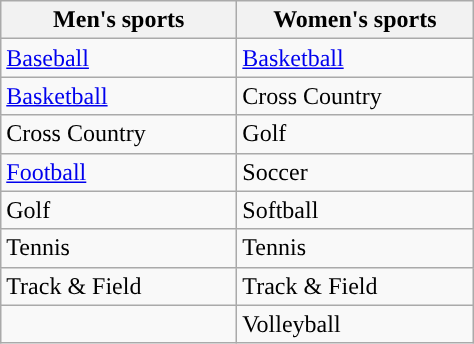<table class="wikitable"; style= "text-align: ">
<tr>
<th width=150px>Men's sports</th>
<th width=150px>Women's sports</th>
</tr>
<tr>
<td><a href='#'>Baseball</a></td>
<td><a href='#'>Basketball</a></td>
</tr>
<tr>
<td><a href='#'>Basketball</a></td>
<td>Cross Country</td>
</tr>
<tr>
<td>Cross Country</td>
<td>Golf</td>
</tr>
<tr>
<td><a href='#'>Football</a></td>
<td>Soccer</td>
</tr>
<tr>
<td>Golf</td>
<td>Softball</td>
</tr>
<tr>
<td>Tennis</td>
<td>Tennis</td>
</tr>
<tr>
<td>Track & Field</td>
<td>Track & Field</td>
</tr>
<tr>
<td></td>
<td>Volleyball</td>
</tr>
</table>
